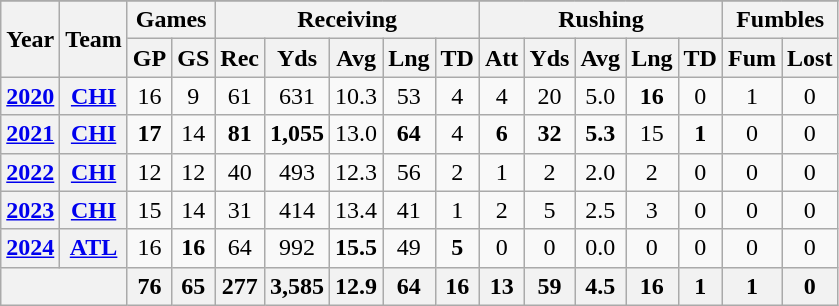<table style="text-align:center;" class="wikitable">
<tr style="font-weight:bold;background:#03202F;color:White;">
</tr>
<tr>
<th rowspan="2">Year</th>
<th rowspan="2">Team</th>
<th colspan="2">Games</th>
<th colspan="5">Receiving</th>
<th colspan="5">Rushing</th>
<th colspan="2">Fumbles</th>
</tr>
<tr>
<th>GP</th>
<th>GS</th>
<th>Rec</th>
<th>Yds</th>
<th>Avg</th>
<th>Lng</th>
<th>TD</th>
<th>Att</th>
<th>Yds</th>
<th>Avg</th>
<th>Lng</th>
<th>TD</th>
<th>Fum</th>
<th>Lost</th>
</tr>
<tr>
<th><a href='#'>2020</a></th>
<th><a href='#'>CHI</a></th>
<td>16</td>
<td>9</td>
<td>61</td>
<td>631</td>
<td>10.3</td>
<td>53</td>
<td>4</td>
<td>4</td>
<td>20</td>
<td>5.0</td>
<td><strong>16</strong></td>
<td>0</td>
<td>1</td>
<td>0</td>
</tr>
<tr>
<th><a href='#'>2021</a></th>
<th><a href='#'>CHI</a></th>
<td><strong>17</strong></td>
<td>14</td>
<td><strong>81</strong></td>
<td><strong>1,055</strong></td>
<td>13.0</td>
<td><strong>64</strong></td>
<td>4</td>
<td><strong>6</strong></td>
<td><strong>32</strong></td>
<td><strong>5.3</strong></td>
<td>15</td>
<td><strong>1</strong></td>
<td>0</td>
<td>0</td>
</tr>
<tr>
<th><a href='#'>2022</a></th>
<th><a href='#'>CHI</a></th>
<td>12</td>
<td>12</td>
<td>40</td>
<td>493</td>
<td>12.3</td>
<td>56</td>
<td>2</td>
<td>1</td>
<td>2</td>
<td>2.0</td>
<td>2</td>
<td>0</td>
<td>0</td>
<td>0</td>
</tr>
<tr>
<th><a href='#'>2023</a></th>
<th><a href='#'>CHI</a></th>
<td>15</td>
<td>14</td>
<td>31</td>
<td>414</td>
<td>13.4</td>
<td>41</td>
<td>1</td>
<td>2</td>
<td>5</td>
<td>2.5</td>
<td>3</td>
<td>0</td>
<td>0</td>
<td>0</td>
</tr>
<tr>
<th><a href='#'>2024</a></th>
<th><a href='#'>ATL</a></th>
<td>16</td>
<td><strong> 16</strong></td>
<td>64</td>
<td>992</td>
<td><strong>15.5</strong></td>
<td>49</td>
<td><strong>5</strong></td>
<td>0</td>
<td>0</td>
<td>0.0</td>
<td>0</td>
<td>0</td>
<td>0</td>
<td>0</td>
</tr>
<tr>
<th colspan="2"></th>
<th>76</th>
<th>65</th>
<th>277</th>
<th>3,585</th>
<th>12.9</th>
<th>64</th>
<th>16</th>
<th>13</th>
<th>59</th>
<th>4.5</th>
<th>16</th>
<th>1</th>
<th>1</th>
<th>0</th>
</tr>
</table>
